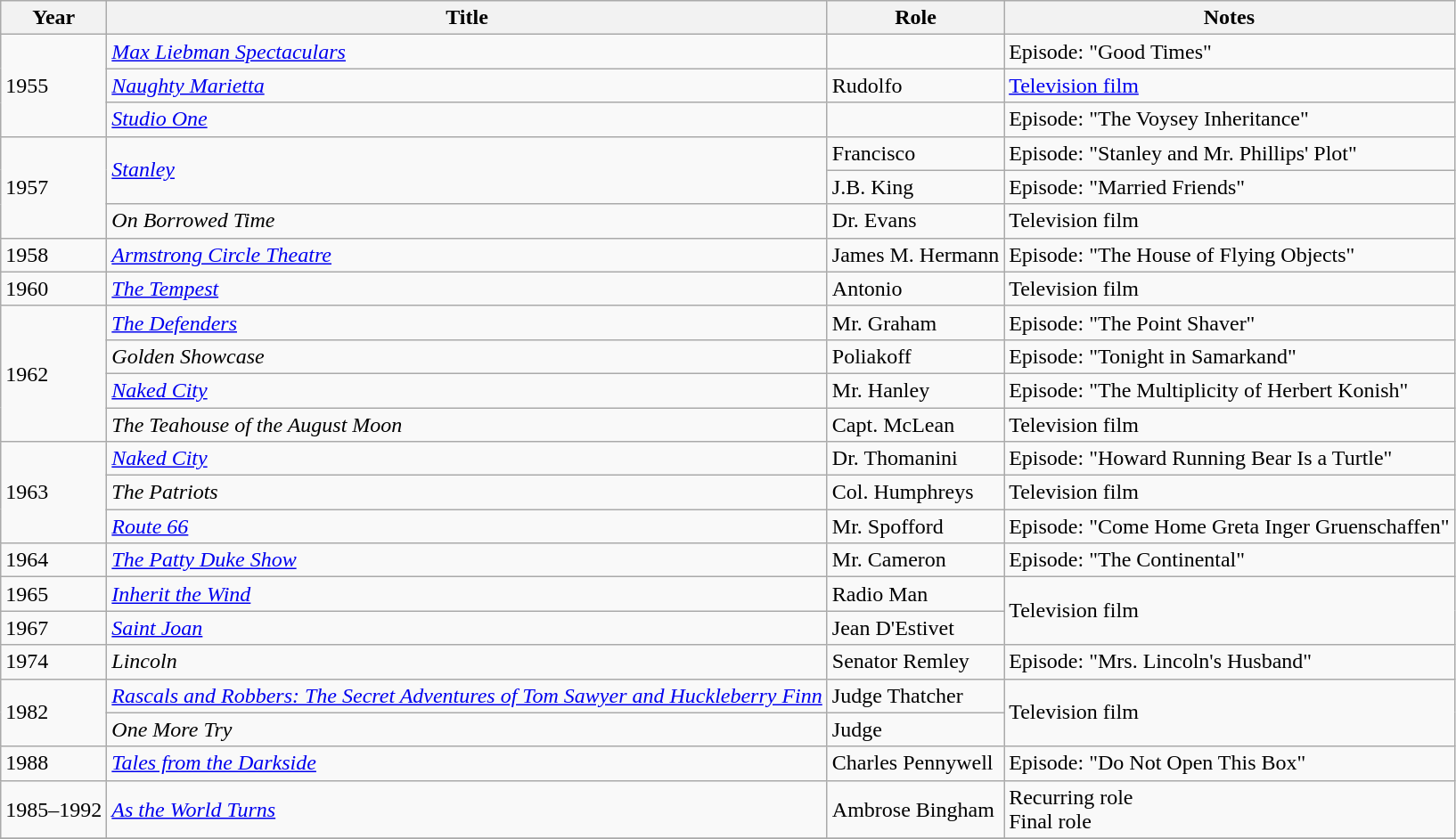<table class="wikitable sortable">
<tr>
<th>Year</th>
<th>Title</th>
<th>Role</th>
<th>Notes</th>
</tr>
<tr>
<td rowspan="3">1955</td>
<td><em><a href='#'>Max Liebman Spectaculars</a></em></td>
<td></td>
<td>Episode: "Good Times"</td>
</tr>
<tr>
<td><em><a href='#'>Naughty Marietta</a></em></td>
<td>Rudolfo</td>
<td><a href='#'>Television film</a></td>
</tr>
<tr>
<td><em><a href='#'>Studio One</a></em></td>
<td></td>
<td>Episode: "The Voysey Inheritance"</td>
</tr>
<tr>
<td rowspan="3">1957</td>
<td rowspan="2"><em><a href='#'>Stanley</a></em></td>
<td>Francisco</td>
<td>Episode: "Stanley and Mr. Phillips' Plot"</td>
</tr>
<tr>
<td>J.B. King</td>
<td>Episode: "Married Friends"</td>
</tr>
<tr>
<td><em>On Borrowed Time</em></td>
<td>Dr. Evans</td>
<td>Television film</td>
</tr>
<tr>
<td>1958</td>
<td><em><a href='#'>Armstrong Circle Theatre</a></em></td>
<td>James M. Hermann</td>
<td>Episode: "The House of Flying Objects"</td>
</tr>
<tr>
<td>1960</td>
<td><em><a href='#'>The Tempest</a></em></td>
<td>Antonio</td>
<td>Television film</td>
</tr>
<tr>
<td rowspan="4">1962</td>
<td><em><a href='#'>The Defenders</a></em></td>
<td>Mr. Graham</td>
<td>Episode: "The Point Shaver"</td>
</tr>
<tr>
<td><em>Golden Showcase</em></td>
<td>Poliakoff</td>
<td>Episode: "Tonight in Samarkand"</td>
</tr>
<tr>
<td><em><a href='#'>Naked City</a></em></td>
<td>Mr. Hanley</td>
<td>Episode: "The Multiplicity of Herbert Konish"</td>
</tr>
<tr>
<td><em>The Teahouse of the August Moon</em></td>
<td>Capt. McLean</td>
<td>Television film</td>
</tr>
<tr>
<td rowspan="3">1963</td>
<td><em><a href='#'>Naked City</a></em></td>
<td>Dr. Thomanini</td>
<td>Episode: "Howard Running Bear Is a Turtle"</td>
</tr>
<tr>
<td><em>The Patriots</em></td>
<td>Col. Humphreys</td>
<td>Television film</td>
</tr>
<tr>
<td><em><a href='#'>Route 66</a></em></td>
<td>Mr. Spofford</td>
<td>Episode: "Come Home Greta Inger Gruenschaffen"</td>
</tr>
<tr>
<td>1964</td>
<td><em><a href='#'>The Patty Duke Show</a></em></td>
<td>Mr. Cameron</td>
<td>Episode: "The Continental"</td>
</tr>
<tr>
<td>1965</td>
<td><em><a href='#'>Inherit the Wind</a></em></td>
<td>Radio Man</td>
<td rowspan="2">Television film</td>
</tr>
<tr>
<td>1967</td>
<td><em><a href='#'>Saint Joan</a></em></td>
<td>Jean D'Estivet</td>
</tr>
<tr>
<td>1974</td>
<td><em>Lincoln</em></td>
<td>Senator Remley</td>
<td>Episode: "Mrs. Lincoln's Husband"</td>
</tr>
<tr>
<td rowspan="2">1982</td>
<td><em><a href='#'>Rascals and Robbers: The Secret Adventures of Tom Sawyer and Huckleberry Finn</a></em></td>
<td>Judge Thatcher</td>
<td rowspan="2">Television film</td>
</tr>
<tr>
<td><em>One More Try</em></td>
<td>Judge</td>
</tr>
<tr>
<td>1988</td>
<td><em><a href='#'>Tales from the Darkside</a></em></td>
<td>Charles Pennywell</td>
<td>Episode: "Do Not Open This Box"</td>
</tr>
<tr>
<td>1985–1992</td>
<td><em><a href='#'>As the World Turns</a></em></td>
<td>Ambrose Bingham</td>
<td>Recurring role <br> Final role</td>
</tr>
<tr>
</tr>
</table>
